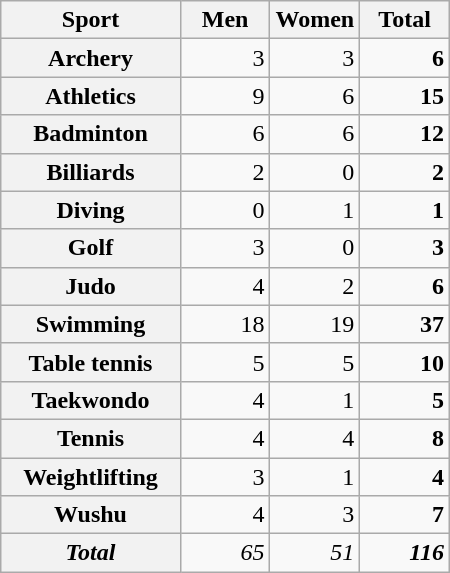<table class="wikitable" style="text-align:right;">
<tr>
<th>Sport</th>
<th>Men</th>
<th>Women</th>
<th>Total</th>
</tr>
<tr>
<th width=40%>Archery</th>
<td width=20%>3</td>
<td width=20%>3</td>
<td width=20%><strong>6</strong></td>
</tr>
<tr>
<th>Athletics</th>
<td>9</td>
<td>6</td>
<td><strong>15</strong></td>
</tr>
<tr>
<th>Badminton</th>
<td>6</td>
<td>6</td>
<td><strong>12</strong></td>
</tr>
<tr>
<th>Billiards</th>
<td>2</td>
<td>0</td>
<td><strong>2</strong></td>
</tr>
<tr>
<th>Diving</th>
<td>0</td>
<td>1</td>
<td><strong>1</strong></td>
</tr>
<tr>
<th>Golf</th>
<td>3</td>
<td>0</td>
<td><strong>3</strong></td>
</tr>
<tr>
<th>Judo</th>
<td>4</td>
<td>2</td>
<td><strong>6</strong></td>
</tr>
<tr>
<th>Swimming</th>
<td>18</td>
<td>19</td>
<td><strong>37</strong></td>
</tr>
<tr>
<th>Table tennis</th>
<td>5</td>
<td>5</td>
<td><strong>10</strong></td>
</tr>
<tr>
<th>Taekwondo</th>
<td>4</td>
<td>1</td>
<td><strong>5</strong></td>
</tr>
<tr>
<th>Tennis</th>
<td>4</td>
<td>4</td>
<td><strong>8</strong></td>
</tr>
<tr>
<th>Weightlifting</th>
<td>3</td>
<td>1</td>
<td><strong>4</strong></td>
</tr>
<tr>
<th>Wushu</th>
<td>4</td>
<td>3</td>
<td><strong>7</strong></td>
</tr>
<tr>
<th><em>Total</em></th>
<td><em>65</em></td>
<td><em>51</em></td>
<td><strong><em>116</em></strong></td>
</tr>
</table>
